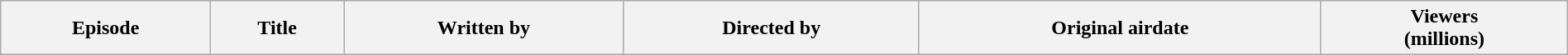<table class="wikitable plainrowheaders" style="width:100%;">
<tr>
<th>Episode</th>
<th>Title</th>
<th>Written by</th>
<th>Directed by</th>
<th>Original airdate</th>
<th>Viewers<br>(millions)<br></th>
</tr>
</table>
